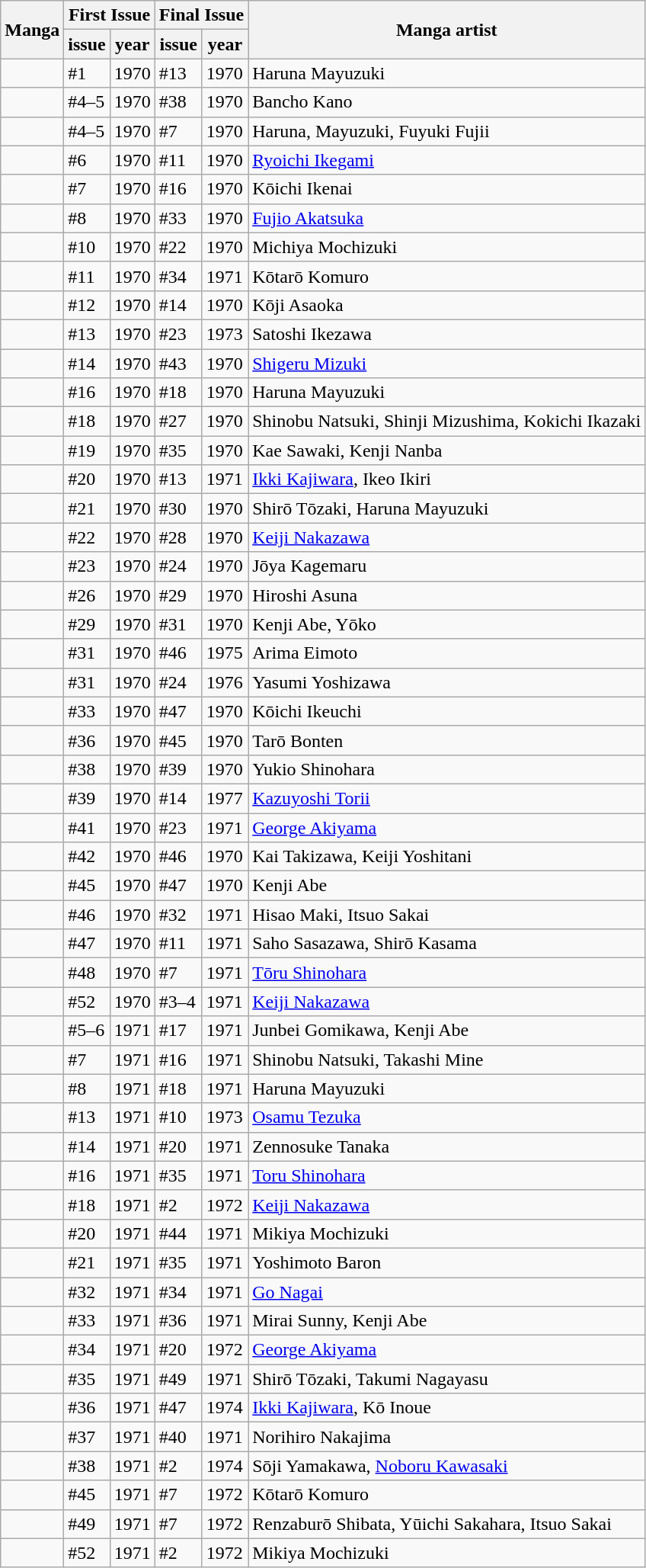<table class="wikitable sortable">
<tr>
<th rowspan="2" scope="col">Manga</th>
<th colspan="2" scope="col">First Issue</th>
<th colspan="2" scope="col">Final Issue</th>
<th rowspan="2" scope="col">Manga artist</th>
</tr>
<tr>
<th scope="col">issue</th>
<th scope="col">year</th>
<th scope="col">issue</th>
<th scope="col">year</th>
</tr>
<tr>
<td></td>
<td>#1</td>
<td>1970</td>
<td>#13</td>
<td>1970</td>
<td>Haruna Mayuzuki</td>
</tr>
<tr>
<td></td>
<td>#4–5</td>
<td>1970</td>
<td>#38</td>
<td>1970</td>
<td>Bancho Kano</td>
</tr>
<tr>
<td></td>
<td>#4–5</td>
<td>1970</td>
<td>#7</td>
<td>1970</td>
<td>Haruna, Mayuzuki, Fuyuki Fujii</td>
</tr>
<tr>
<td></td>
<td>#6</td>
<td>1970</td>
<td>#11</td>
<td>1970</td>
<td><a href='#'>Ryoichi Ikegami</a></td>
</tr>
<tr>
<td></td>
<td>#7</td>
<td>1970</td>
<td>#16</td>
<td>1970</td>
<td>Kōichi Ikenai</td>
</tr>
<tr>
<td></td>
<td>#8</td>
<td>1970</td>
<td>#33</td>
<td>1970</td>
<td><a href='#'>Fujio Akatsuka</a></td>
</tr>
<tr>
<td></td>
<td>#10</td>
<td>1970</td>
<td>#22</td>
<td>1970</td>
<td>Michiya Mochizuki</td>
</tr>
<tr>
<td></td>
<td>#11</td>
<td>1970</td>
<td>#34</td>
<td>1971</td>
<td>Kōtarō Komuro</td>
</tr>
<tr>
<td></td>
<td>#12</td>
<td>1970</td>
<td>#14</td>
<td>1970</td>
<td>Kōji Asaoka</td>
</tr>
<tr>
<td></td>
<td>#13</td>
<td>1970</td>
<td>#23</td>
<td>1973</td>
<td>Satoshi Ikezawa</td>
</tr>
<tr>
<td></td>
<td>#14</td>
<td>1970</td>
<td>#43</td>
<td>1970</td>
<td><a href='#'>Shigeru Mizuki</a></td>
</tr>
<tr>
<td></td>
<td>#16</td>
<td>1970</td>
<td>#18</td>
<td>1970</td>
<td>Haruna Mayuzuki</td>
</tr>
<tr>
<td></td>
<td>#18</td>
<td>1970</td>
<td>#27</td>
<td>1970</td>
<td>Shinobu Natsuki, Shinji Mizushima, Kokichi Ikazaki</td>
</tr>
<tr>
<td></td>
<td>#19</td>
<td>1970</td>
<td>#35</td>
<td>1970</td>
<td>Kae Sawaki, Kenji Nanba</td>
</tr>
<tr>
<td></td>
<td>#20</td>
<td>1970</td>
<td>#13</td>
<td>1971</td>
<td><a href='#'>Ikki Kajiwara</a>, Ikeo Ikiri</td>
</tr>
<tr>
<td></td>
<td>#21</td>
<td>1970</td>
<td>#30</td>
<td>1970</td>
<td>Shirō Tōzaki, Haruna Mayuzuki</td>
</tr>
<tr>
<td></td>
<td>#22</td>
<td>1970</td>
<td>#28</td>
<td>1970</td>
<td><a href='#'>Keiji Nakazawa</a></td>
</tr>
<tr>
<td></td>
<td>#23</td>
<td>1970</td>
<td>#24</td>
<td>1970</td>
<td>Jōya Kagemaru</td>
</tr>
<tr>
<td></td>
<td>#26</td>
<td>1970</td>
<td>#29</td>
<td>1970</td>
<td>Hiroshi Asuna</td>
</tr>
<tr>
<td></td>
<td>#29</td>
<td>1970</td>
<td>#31</td>
<td>1970</td>
<td>Kenji Abe, Yōko</td>
</tr>
<tr>
<td></td>
<td>#31</td>
<td>1970</td>
<td>#46</td>
<td>1975</td>
<td>Arima Eimoto</td>
</tr>
<tr>
<td></td>
<td>#31</td>
<td>1970</td>
<td>#24</td>
<td>1976</td>
<td>Yasumi Yoshizawa</td>
</tr>
<tr>
<td></td>
<td>#33</td>
<td>1970</td>
<td>#47</td>
<td>1970</td>
<td>Kōichi Ikeuchi</td>
</tr>
<tr>
<td></td>
<td>#36</td>
<td>1970</td>
<td>#45</td>
<td>1970</td>
<td>Tarō Bonten</td>
</tr>
<tr>
<td></td>
<td>#38</td>
<td>1970</td>
<td>#39</td>
<td>1970</td>
<td>Yukio Shinohara</td>
</tr>
<tr>
<td></td>
<td>#39</td>
<td>1970</td>
<td>#14</td>
<td>1977</td>
<td><a href='#'>Kazuyoshi Torii</a></td>
</tr>
<tr>
<td></td>
<td>#41</td>
<td>1970</td>
<td>#23</td>
<td>1971</td>
<td><a href='#'>George Akiyama</a></td>
</tr>
<tr>
<td></td>
<td>#42</td>
<td>1970</td>
<td>#46</td>
<td>1970</td>
<td>Kai Takizawa, Keiji Yoshitani</td>
</tr>
<tr>
<td></td>
<td>#45</td>
<td>1970</td>
<td>#47</td>
<td>1970</td>
<td>Kenji Abe</td>
</tr>
<tr>
<td></td>
<td>#46</td>
<td>1970</td>
<td>#32</td>
<td>1971</td>
<td>Hisao Maki, Itsuo Sakai</td>
</tr>
<tr>
<td></td>
<td>#47</td>
<td>1970</td>
<td>#11</td>
<td>1971</td>
<td>Saho Sasazawa, Shirō Kasama</td>
</tr>
<tr>
<td></td>
<td>#48</td>
<td>1970</td>
<td>#7</td>
<td>1971</td>
<td><a href='#'>Tōru Shinohara</a></td>
</tr>
<tr>
<td></td>
<td>#52</td>
<td>1970</td>
<td>#3–4</td>
<td>1971</td>
<td><a href='#'>Keiji Nakazawa</a></td>
</tr>
<tr>
<td></td>
<td>#5–6</td>
<td>1971</td>
<td>#17</td>
<td>1971</td>
<td>Junbei Gomikawa, Kenji Abe</td>
</tr>
<tr>
<td></td>
<td>#7</td>
<td>1971</td>
<td>#16</td>
<td>1971</td>
<td>Shinobu Natsuki, Takashi Mine</td>
</tr>
<tr>
<td></td>
<td>#8</td>
<td>1971</td>
<td>#18</td>
<td>1971</td>
<td>Haruna Mayuzuki</td>
</tr>
<tr>
<td></td>
<td>#13</td>
<td>1971</td>
<td>#10</td>
<td>1973</td>
<td><a href='#'>Osamu Tezuka</a></td>
</tr>
<tr>
<td></td>
<td>#14</td>
<td>1971</td>
<td>#20</td>
<td>1971</td>
<td>Zennosuke Tanaka</td>
</tr>
<tr>
<td></td>
<td>#16</td>
<td>1971</td>
<td>#35</td>
<td>1971</td>
<td><a href='#'>Toru Shinohara</a></td>
</tr>
<tr>
<td></td>
<td>#18</td>
<td>1971</td>
<td>#2</td>
<td>1972</td>
<td><a href='#'>Keiji Nakazawa</a></td>
</tr>
<tr>
<td></td>
<td>#20</td>
<td>1971</td>
<td>#44</td>
<td>1971</td>
<td>Mikiya Mochizuki</td>
</tr>
<tr>
<td></td>
<td>#21</td>
<td>1971</td>
<td>#35</td>
<td>1971</td>
<td>Yoshimoto Baron</td>
</tr>
<tr>
<td></td>
<td>#32</td>
<td>1971</td>
<td>#34</td>
<td>1971</td>
<td><a href='#'>Go Nagai</a></td>
</tr>
<tr>
<td></td>
<td>#33</td>
<td>1971</td>
<td>#36</td>
<td>1971</td>
<td>Mirai Sunny, Kenji Abe</td>
</tr>
<tr>
<td></td>
<td>#34</td>
<td>1971</td>
<td>#20</td>
<td>1972</td>
<td><a href='#'>George Akiyama</a></td>
</tr>
<tr>
<td></td>
<td>#35</td>
<td>1971</td>
<td>#49</td>
<td>1971</td>
<td>Shirō Tōzaki, Takumi Nagayasu</td>
</tr>
<tr>
<td></td>
<td>#36</td>
<td>1971</td>
<td>#47</td>
<td>1974</td>
<td><a href='#'>Ikki Kajiwara</a>, Kō Inoue</td>
</tr>
<tr>
<td></td>
<td>#37</td>
<td>1971</td>
<td>#40</td>
<td>1971</td>
<td>Norihiro Nakajima</td>
</tr>
<tr>
<td></td>
<td>#38</td>
<td>1971</td>
<td>#2</td>
<td>1974</td>
<td>Sōji Yamakawa, <a href='#'>Noboru Kawasaki</a></td>
</tr>
<tr>
<td></td>
<td>#45</td>
<td>1971</td>
<td>#7</td>
<td>1972</td>
<td>Kōtarō Komuro</td>
</tr>
<tr>
<td></td>
<td>#49</td>
<td>1971</td>
<td>#7</td>
<td>1972</td>
<td>Renzaburō Shibata, Yūichi Sakahara, Itsuo Sakai</td>
</tr>
<tr>
<td></td>
<td>#52</td>
<td>1971</td>
<td>#2</td>
<td>1972</td>
<td>Mikiya Mochizuki</td>
</tr>
</table>
